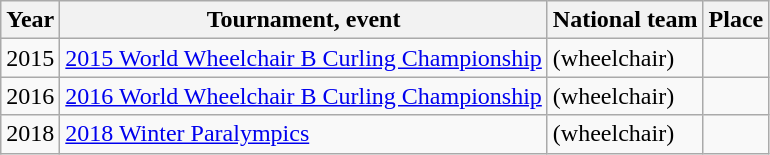<table class="wikitable">
<tr>
<th scope="col">Year</th>
<th scope="col">Tournament, event</th>
<th scope="col">National team</th>
<th scope="col">Place</th>
</tr>
<tr>
<td>2015</td>
<td><a href='#'>2015 World Wheelchair B Curling Championship</a></td>
<td> (wheelchair)</td>
<td></td>
</tr>
<tr>
<td>2016</td>
<td><a href='#'>2016 World Wheelchair B Curling Championship</a></td>
<td> (wheelchair)</td>
<td></td>
</tr>
<tr>
<td>2018</td>
<td><a href='#'>2018 Winter Paralympics</a></td>
<td> (wheelchair)</td>
<td></td>
</tr>
</table>
